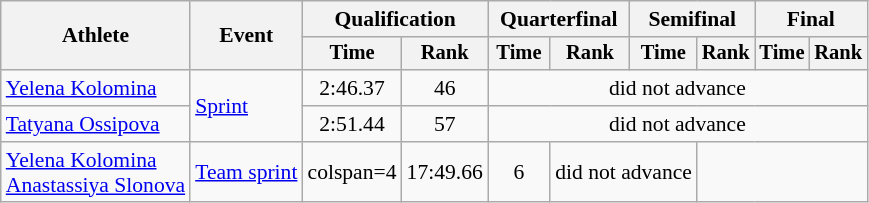<table class="wikitable" style="font-size:90%">
<tr>
<th rowspan="2">Athlete</th>
<th rowspan="2">Event</th>
<th colspan="2">Qualification</th>
<th colspan="2">Quarterfinal</th>
<th colspan="2">Semifinal</th>
<th colspan="2">Final</th>
</tr>
<tr style="font-size:95%">
<th>Time</th>
<th>Rank</th>
<th>Time</th>
<th>Rank</th>
<th>Time</th>
<th>Rank</th>
<th>Time</th>
<th>Rank</th>
</tr>
<tr align=center>
<td align=left><a href='#'>Yelena Kolomina</a></td>
<td align=left rowspan=2><a href='#'>Sprint</a></td>
<td>2:46.37</td>
<td>46</td>
<td colspan=6>did not advance</td>
</tr>
<tr align=center>
<td align=left><a href='#'>Tatyana Ossipova</a></td>
<td>2:51.44</td>
<td>57</td>
<td colspan=6>did not advance</td>
</tr>
<tr align=center>
<td align=left><a href='#'>Yelena Kolomina</a><br><a href='#'>Anastassiya Slonova</a></td>
<td align=left><a href='#'>Team sprint</a></td>
<td>colspan=4 </td>
<td>17:49.66</td>
<td>6</td>
<td colspan=2>did not advance</td>
</tr>
</table>
